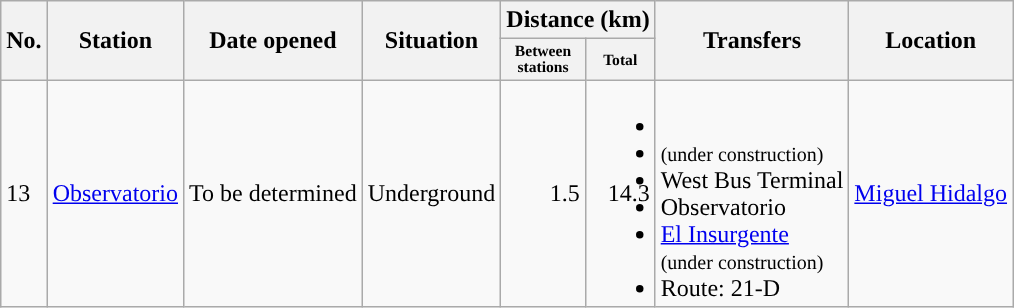<table class="wikitable" rules="all">
<tr>
<th rowspan="2">No.</th>
<th rowspan="2">Station</th>
<th rowspan="2">Date opened</th>
<th rowspan="2">Situation</th>
<th colspan="2">Distance (km)</th>
<th rowspan="2">Transfers</th>
<th rowspan="2">Location</th>
</tr>
<tr>
<th style="font-size: 65%;">Between<br>stations</th>
<th style="font-size: 65%;">Total</th>
</tr>
<tr>
<td style="background: #">13</td>
<td><a href='#'>Observatorio</a> </td>
<td>To be determined</td>
<td>Underground</td>
<td style="text-align:right;">1.5</td>
<td style="text-align:right;">14.3</td>
<td><br><li> </li>
<li>  <small>(under construction)</small></li>
<li> West Bus Terminal</li>
<li> Observatorio</li>
<li>  <a href='#'>El Insurgente</a><br><small>(under construction)</small></li>
<li> Route: 21-D</li></td>
<td><a href='#'>Miguel Hidalgo</a></td>
</tr>
</table>
